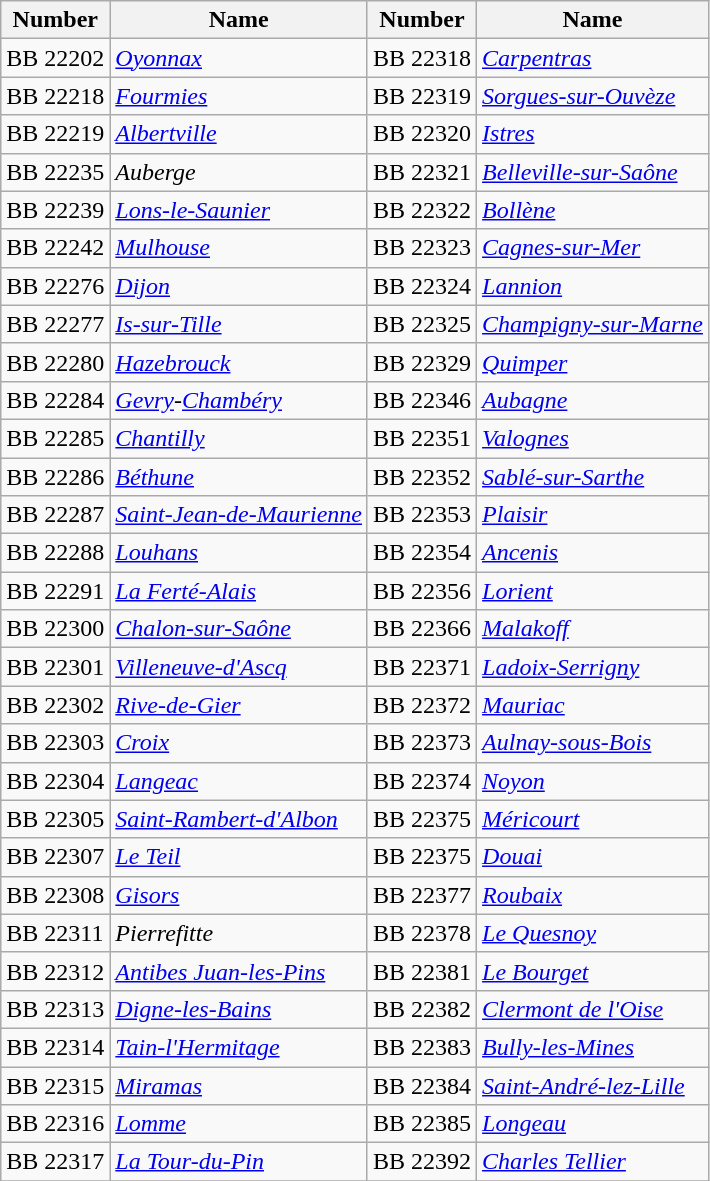<table class=wikitable>
<tr>
<th>Number</th>
<th>Name</th>
<th>Number</th>
<th>Name</th>
</tr>
<tr>
<td>BB 22202</td>
<td><em><a href='#'>Oyonnax</a></em></td>
<td>BB 22318</td>
<td><em><a href='#'>Carpentras</a></em></td>
</tr>
<tr>
<td>BB 22218</td>
<td><em><a href='#'>Fourmies</a></em></td>
<td>BB 22319</td>
<td><em><a href='#'>Sorgues-sur-Ouvèze</a></em></td>
</tr>
<tr>
<td>BB 22219</td>
<td><em><a href='#'>Albertville</a></em></td>
<td>BB 22320</td>
<td><em><a href='#'>Istres</a></em></td>
</tr>
<tr>
<td>BB 22235</td>
<td><em>Auberge</em></td>
<td>BB 22321</td>
<td><em><a href='#'>Belleville-sur-Saône</a></em></td>
</tr>
<tr>
<td>BB 22239</td>
<td><em><a href='#'>Lons-le-Saunier</a></em></td>
<td>BB 22322</td>
<td><em><a href='#'>Bollène</a></em></td>
</tr>
<tr>
<td>BB 22242</td>
<td><em><a href='#'>Mulhouse</a></em></td>
<td>BB 22323</td>
<td><em><a href='#'>Cagnes-sur-Mer</a></em></td>
</tr>
<tr>
<td>BB 22276</td>
<td><em><a href='#'>Dijon</a></em></td>
<td>BB 22324</td>
<td><em><a href='#'>Lannion</a></em></td>
</tr>
<tr>
<td>BB 22277</td>
<td><em><a href='#'>Is-sur-Tille</a></em></td>
<td>BB 22325</td>
<td><em><a href='#'>Champigny-sur-Marne</a></em></td>
</tr>
<tr>
<td>BB 22280</td>
<td><em><a href='#'>Hazebrouck</a></em></td>
<td>BB 22329</td>
<td><em><a href='#'>Quimper</a></em></td>
</tr>
<tr>
<td>BB 22284</td>
<td><em><a href='#'>Gevry</a>-<a href='#'>Chambéry</a></em></td>
<td>BB 22346</td>
<td><em><a href='#'>Aubagne</a></em></td>
</tr>
<tr>
<td>BB 22285</td>
<td><em><a href='#'>Chantilly</a></em></td>
<td>BB 22351</td>
<td><em><a href='#'>Valognes</a></em></td>
</tr>
<tr>
<td>BB 22286</td>
<td><em><a href='#'>Béthune</a></em></td>
<td>BB 22352</td>
<td><em><a href='#'>Sablé-sur-Sarthe</a></em></td>
</tr>
<tr>
<td>BB 22287</td>
<td><em><a href='#'>Saint-Jean-de-Maurienne</a></em></td>
<td>BB 22353</td>
<td><em><a href='#'>Plaisir</a></em></td>
</tr>
<tr>
<td>BB 22288</td>
<td><em><a href='#'>Louhans</a></em></td>
<td>BB 22354</td>
<td><em><a href='#'>Ancenis</a></em></td>
</tr>
<tr>
<td>BB 22291</td>
<td><em><a href='#'>La Ferté-Alais</a></em></td>
<td>BB 22356</td>
<td><em><a href='#'>Lorient</a></em></td>
</tr>
<tr>
<td>BB 22300</td>
<td><em><a href='#'>Chalon-sur-Saône</a></em></td>
<td>BB 22366</td>
<td><em><a href='#'>Malakoff</a></em></td>
</tr>
<tr>
<td>BB 22301</td>
<td><em><a href='#'>Villeneuve-d'Ascq</a></em></td>
<td>BB 22371</td>
<td><em><a href='#'>Ladoix-Serrigny</a></em></td>
</tr>
<tr>
<td>BB 22302</td>
<td><em><a href='#'>Rive-de-Gier</a></em></td>
<td>BB 22372</td>
<td><em><a href='#'>Mauriac</a></em></td>
</tr>
<tr>
<td>BB 22303</td>
<td><em><a href='#'>Croix</a></em></td>
<td>BB 22373</td>
<td><em><a href='#'>Aulnay-sous-Bois</a></em></td>
</tr>
<tr>
<td>BB 22304</td>
<td><em><a href='#'>Langeac</a></em></td>
<td>BB 22374</td>
<td><em><a href='#'>Noyon</a></em></td>
</tr>
<tr>
<td>BB 22305</td>
<td><em><a href='#'>Saint-Rambert-d'Albon</a></em></td>
<td>BB 22375</td>
<td><em><a href='#'>Méricourt</a></em></td>
</tr>
<tr>
<td>BB 22307</td>
<td><em><a href='#'>Le Teil</a></em></td>
<td>BB 22375</td>
<td><em><a href='#'>Douai</a></em></td>
</tr>
<tr>
<td>BB 22308</td>
<td><em><a href='#'>Gisors</a></em></td>
<td>BB 22377</td>
<td><em><a href='#'>Roubaix</a></em></td>
</tr>
<tr>
<td>BB 22311</td>
<td><em>Pierrefitte</em></td>
<td>BB 22378</td>
<td><em><a href='#'>Le Quesnoy</a></em></td>
</tr>
<tr>
<td>BB 22312</td>
<td><em><a href='#'>Antibes Juan-les-Pins</a></em></td>
<td>BB 22381</td>
<td><em><a href='#'>Le Bourget</a></em></td>
</tr>
<tr>
<td>BB 22313</td>
<td><em><a href='#'>Digne-les-Bains</a></em></td>
<td>BB 22382</td>
<td><em><a href='#'>Clermont de l'Oise</a></em></td>
</tr>
<tr>
<td>BB 22314</td>
<td><em><a href='#'>Tain-l'Hermitage</a></em></td>
<td>BB 22383</td>
<td><em><a href='#'>Bully-les-Mines</a></em></td>
</tr>
<tr>
<td>BB 22315</td>
<td><em><a href='#'>Miramas</a></em></td>
<td>BB 22384</td>
<td><em><a href='#'>Saint-André-lez-Lille</a></em></td>
</tr>
<tr>
<td>BB 22316</td>
<td><em><a href='#'>Lomme</a></em></td>
<td>BB 22385</td>
<td><em><a href='#'>Longeau</a></em></td>
</tr>
<tr>
<td>BB 22317</td>
<td><em><a href='#'>La Tour-du-Pin</a></em></td>
<td>BB 22392</td>
<td><em><a href='#'>Charles Tellier</a></em></td>
</tr>
<tr>
</tr>
</table>
